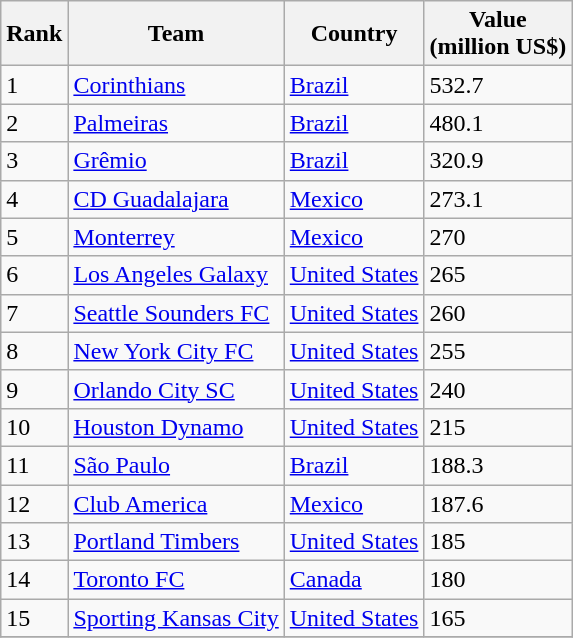<table class="sortable wikitable">
<tr>
<th>Rank</th>
<th>Team</th>
<th>Country</th>
<th>Value<br>(million US$)</th>
</tr>
<tr>
<td>1</td>
<td><a href='#'>Corinthians</a></td>
<td> <a href='#'>Brazil</a></td>
<td>532.7</td>
</tr>
<tr>
<td>2</td>
<td><a href='#'>Palmeiras</a></td>
<td> <a href='#'>Brazil</a></td>
<td>480.1</td>
</tr>
<tr>
<td>3</td>
<td><a href='#'>Grêmio</a></td>
<td> <a href='#'>Brazil</a></td>
<td>320.9</td>
</tr>
<tr>
<td>4</td>
<td><a href='#'>CD Guadalajara</a></td>
<td> <a href='#'>Mexico</a></td>
<td>273.1</td>
</tr>
<tr>
<td>5</td>
<td><a href='#'>Monterrey</a></td>
<td> <a href='#'>Mexico</a></td>
<td>270</td>
</tr>
<tr>
<td>6</td>
<td><a href='#'>Los Angeles Galaxy</a></td>
<td> <a href='#'>United States</a></td>
<td>265</td>
</tr>
<tr>
<td>7</td>
<td><a href='#'>Seattle Sounders FC</a></td>
<td> <a href='#'>United States</a></td>
<td>260</td>
</tr>
<tr>
<td>8</td>
<td><a href='#'>New York City FC</a></td>
<td> <a href='#'>United States</a></td>
<td>255</td>
</tr>
<tr>
<td>9</td>
<td><a href='#'>Orlando City SC</a></td>
<td> <a href='#'>United States</a></td>
<td>240</td>
</tr>
<tr>
<td>10</td>
<td><a href='#'>Houston Dynamo</a></td>
<td> <a href='#'>United States</a></td>
<td>215</td>
</tr>
<tr>
<td>11</td>
<td><a href='#'>São Paulo</a></td>
<td> <a href='#'>Brazil</a></td>
<td>188.3</td>
</tr>
<tr>
<td>12</td>
<td><a href='#'>Club America</a></td>
<td> <a href='#'>Mexico</a></td>
<td>187.6</td>
</tr>
<tr>
<td>13</td>
<td><a href='#'>Portland Timbers</a></td>
<td> <a href='#'>United States</a></td>
<td>185</td>
</tr>
<tr>
<td>14</td>
<td><a href='#'>Toronto FC</a></td>
<td> <a href='#'>Canada</a></td>
<td>180</td>
</tr>
<tr>
<td>15</td>
<td><a href='#'>Sporting Kansas City</a></td>
<td> <a href='#'>United States</a></td>
<td>165</td>
</tr>
<tr>
</tr>
</table>
